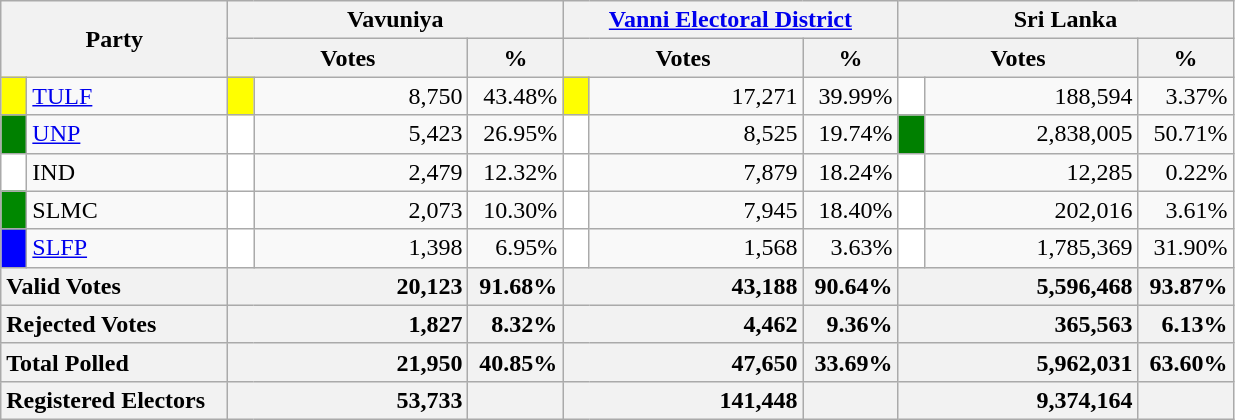<table class="wikitable">
<tr>
<th colspan="2" width="144px"rowspan="2">Party</th>
<th colspan="3" width="216px">Vavuniya</th>
<th colspan="3" width="216px"><a href='#'>Vanni Electoral District</a></th>
<th colspan="3" width="216px">Sri Lanka</th>
</tr>
<tr>
<th colspan="2" width="144px">Votes</th>
<th>%</th>
<th colspan="2" width="144px">Votes</th>
<th>%</th>
<th colspan="2" width="144px">Votes</th>
<th>%</th>
</tr>
<tr>
<td style="background-color:yellow;" width="10px"></td>
<td style="text-align:left;"><a href='#'>TULF</a></td>
<td style="background-color:yellow;" width="10px"></td>
<td style="text-align:right;">8,750</td>
<td style="text-align:right;">43.48%</td>
<td style="background-color:yellow;" width="10px"></td>
<td style="text-align:right;">17,271</td>
<td style="text-align:right;">39.99%</td>
<td style="background-color:white;" width="10px"></td>
<td style="text-align:right;">188,594</td>
<td style="text-align:right;">3.37%</td>
</tr>
<tr>
<td style="background-color:green;" width="10px"></td>
<td style="text-align:left;"><a href='#'>UNP</a></td>
<td style="background-color:white;" width="10px"></td>
<td style="text-align:right;">5,423</td>
<td style="text-align:right;">26.95%</td>
<td style="background-color:white;" width="10px"></td>
<td style="text-align:right;">8,525</td>
<td style="text-align:right;">19.74%</td>
<td style="background-color:green;" width="10px"></td>
<td style="text-align:right;">2,838,005</td>
<td style="text-align:right;">50.71%</td>
</tr>
<tr>
<td style="background-color:white;" width="10px"></td>
<td style="text-align:left;">IND</td>
<td style="background-color:white;" width="10px"></td>
<td style="text-align:right;">2,479</td>
<td style="text-align:right;">12.32%</td>
<td style="background-color:white;" width="10px"></td>
<td style="text-align:right;">7,879</td>
<td style="text-align:right;">18.24%</td>
<td style="background-color:white;" width="10px"></td>
<td style="text-align:right;">12,285</td>
<td style="text-align:right;">0.22%</td>
</tr>
<tr>
<td style="background-color:#008800;" width="10px"></td>
<td style="text-align:left;">SLMC</td>
<td style="background-color:white;" width="10px"></td>
<td style="text-align:right;">2,073</td>
<td style="text-align:right;">10.30%</td>
<td style="background-color:white;" width="10px"></td>
<td style="text-align:right;">7,945</td>
<td style="text-align:right;">18.40%</td>
<td style="background-color:white;" width="10px"></td>
<td style="text-align:right;">202,016</td>
<td style="text-align:right;">3.61%</td>
</tr>
<tr>
<td style="background-color:blue;" width="10px"></td>
<td style="text-align:left;"><a href='#'>SLFP</a></td>
<td style="background-color:white;" width="10px"></td>
<td style="text-align:right;">1,398</td>
<td style="text-align:right;">6.95%</td>
<td style="background-color:white;" width="10px"></td>
<td style="text-align:right;">1,568</td>
<td style="text-align:right;">3.63%</td>
<td style="background-color:white;" width="10px"></td>
<td style="text-align:right;">1,785,369</td>
<td style="text-align:right;">31.90%</td>
</tr>
<tr>
<th colspan="2" width="144px"style="text-align:left;">Valid Votes</th>
<th style="text-align:right;"colspan="2" width="144px">20,123</th>
<th style="text-align:right;">91.68%</th>
<th style="text-align:right;"colspan="2" width="144px">43,188</th>
<th style="text-align:right;">90.64%</th>
<th style="text-align:right;"colspan="2" width="144px">5,596,468</th>
<th style="text-align:right;">93.87%</th>
</tr>
<tr>
<th colspan="2" width="144px"style="text-align:left;">Rejected Votes</th>
<th style="text-align:right;"colspan="2" width="144px">1,827</th>
<th style="text-align:right;">8.32%</th>
<th style="text-align:right;"colspan="2" width="144px">4,462</th>
<th style="text-align:right;">9.36%</th>
<th style="text-align:right;"colspan="2" width="144px">365,563</th>
<th style="text-align:right;">6.13%</th>
</tr>
<tr>
<th colspan="2" width="144px"style="text-align:left;">Total Polled</th>
<th style="text-align:right;"colspan="2" width="144px">21,950</th>
<th style="text-align:right;">40.85%</th>
<th style="text-align:right;"colspan="2" width="144px">47,650</th>
<th style="text-align:right;">33.69%</th>
<th style="text-align:right;"colspan="2" width="144px">5,962,031</th>
<th style="text-align:right;">63.60%</th>
</tr>
<tr>
<th colspan="2" width="144px"style="text-align:left;">Registered Electors</th>
<th style="text-align:right;"colspan="2" width="144px">53,733</th>
<th></th>
<th style="text-align:right;"colspan="2" width="144px">141,448</th>
<th></th>
<th style="text-align:right;"colspan="2" width="144px">9,374,164</th>
<th></th>
</tr>
</table>
